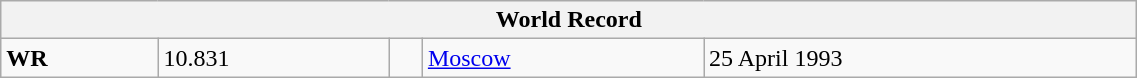<table class="wikitable" width=60%>
<tr>
<th colspan=5>World Record</th>
</tr>
<tr>
<td><strong>WR</strong></td>
<td>10.831</td>
<td></td>
<td><a href='#'>Moscow</a> </td>
<td>25 April 1993</td>
</tr>
</table>
